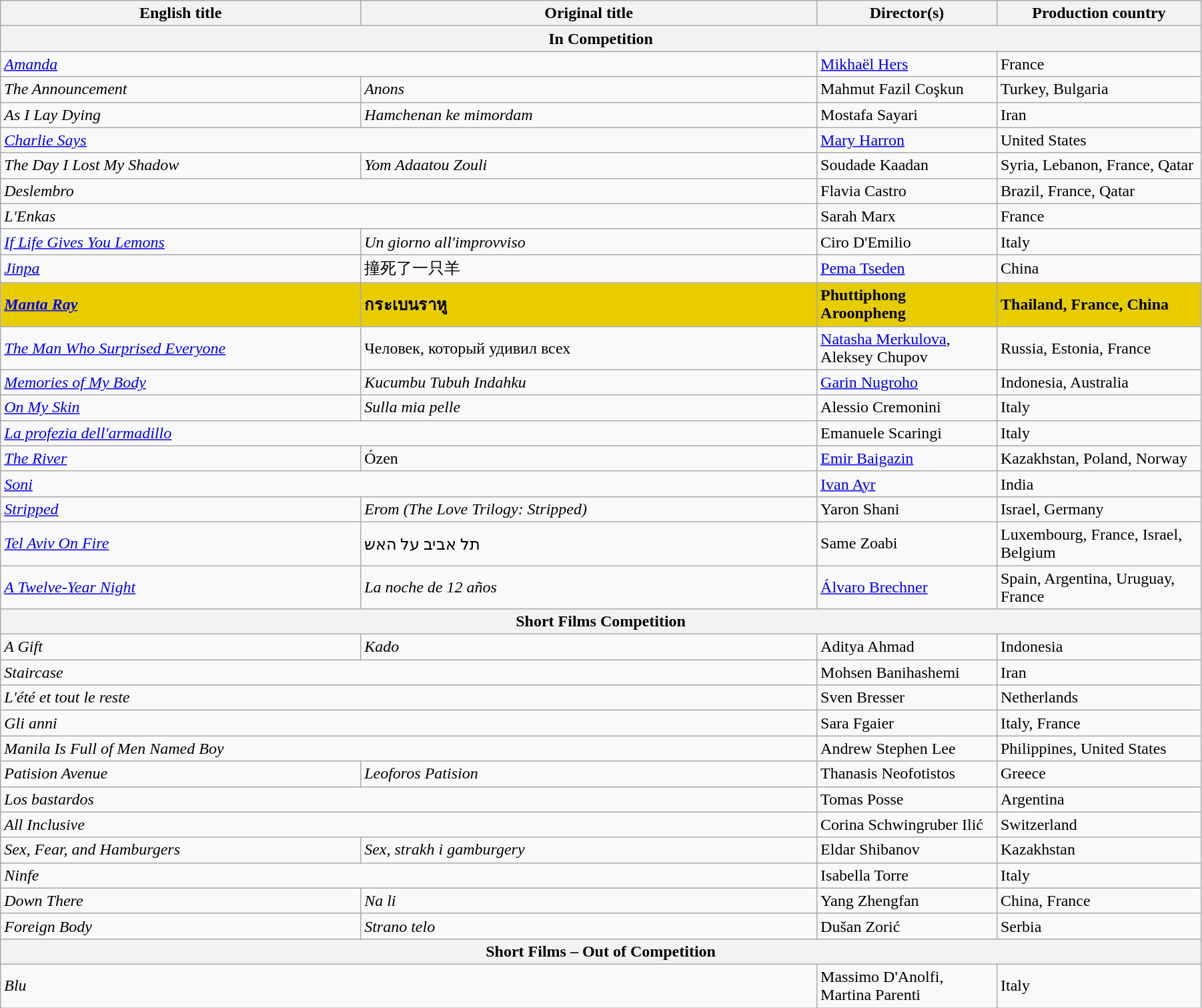<table class="wikitable" style="width:95%; margin-bottom:2px">
<tr>
<th width="30%">English title</th>
<th width="38%">Original title</th>
<th width="15%">Director(s)</th>
<th width="17%">Production country</th>
</tr>
<tr>
<th colspan="4">In Competition</th>
</tr>
<tr>
<td colspan="2"><em><a href='#'>Amanda</a></em></td>
<td data-sort-value="Hers"><a href='#'>Mikhaël Hers</a></td>
<td>France</td>
</tr>
<tr>
<td><em>The Announcement</em></td>
<td><em>Anons</em></td>
<td data-sort-value="Coşkun">Mahmut Fazil Coşkun</td>
<td>Turkey, Bulgaria</td>
</tr>
<tr>
<td><em>As I Lay Dying</em></td>
<td><em>Hamchenan ke mimordam</em></td>
<td data-sort-value="Sayari">Mostafa Sayari</td>
<td>Iran</td>
</tr>
<tr>
<td colspan="2"><em><a href='#'>Charlie Says</a></em></td>
<td data-sort-value="Harron"><a href='#'>Mary Harron</a></td>
<td>United States</td>
</tr>
<tr>
<td><em>The Day I Lost My Shadow</em></td>
<td><em>Yom Adaatou Zouli</em></td>
<td data-sort-value="Kaadan">Soudade Kaadan</td>
<td>Syria, Lebanon, France, Qatar</td>
</tr>
<tr>
<td colspan="2"><em>Deslembro</em></td>
<td data-sort-value="Castro">Flavia Castro</td>
<td>Brazil, France, Qatar</td>
</tr>
<tr>
<td colspan="2"><em>L'Enkas</em></td>
<td data-sort-value="Marx">Sarah Marx</td>
<td>France</td>
</tr>
<tr>
<td><em><a href='#'>If Life Gives You Lemons</a></em></td>
<td><em>Un giorno all'improvviso</em></td>
<td data-sort-value="D'Emilio">Ciro D'Emilio</td>
<td>Italy</td>
</tr>
<tr>
<td><em><a href='#'>Jinpa</a></em></td>
<td>撞死了一只羊</td>
<td data-sort-value="Tseden"><a href='#'>Pema Tseden</a></td>
<td>China</td>
</tr>
<tr style="background:#E7CD00;">
<td><strong><em><a href='#'>Manta Ray</a></em></strong></td>
<td><strong>กระเบนราหู</strong></td>
<td data-sort-value="Aroonpheng"><strong>Phuttiphong Aroonpheng</strong></td>
<td><strong>Thailand, France, China</strong></td>
</tr>
<tr>
<td><em><a href='#'>The Man Who Surprised Everyone</a></em></td>
<td>Человек, который удивил всех</td>
<td data-sort-value="Merkulova"><a href='#'>Natasha Merkulova</a>, Aleksey Chupov</td>
<td>Russia, Estonia, France</td>
</tr>
<tr>
<td><em><a href='#'>Memories of My Body</a></em></td>
<td><em>Kucumbu Tubuh Indahku</em></td>
<td data-sort-value="Nugroho"><a href='#'>Garin Nugroho</a></td>
<td>Indonesia, Australia</td>
</tr>
<tr>
<td><em><a href='#'>On My Skin</a></em></td>
<td><em>Sulla mia pelle</em></td>
<td data-sort-value="Cremonini">Alessio Cremonini</td>
<td>Italy</td>
</tr>
<tr>
<td colspan=2><em><a href='#'>La profezia dell'armadillo</a></em></td>
<td data-sort-value="Scaringi">Emanuele Scaringi</td>
<td>Italy</td>
</tr>
<tr>
<td><em><a href='#'>The River</a></em></td>
<td>Ózen</td>
<td data-sort-value="Baigazin"><a href='#'>Emir Baigazin</a></td>
<td>Kazakhstan, Poland, Norway</td>
</tr>
<tr>
<td colspan="2"><em><a href='#'>Soni</a></em></td>
<td data-sort-value="Ayr"><a href='#'>Ivan Ayr</a></td>
<td>India</td>
</tr>
<tr>
<td><em><a href='#'>Stripped</a></em></td>
<td><em>Erom (The Love Trilogy: Stripped)</em></td>
<td data-sort-value="Shani">Yaron Shani</td>
<td>Israel, Germany</td>
</tr>
<tr>
<td><em><a href='#'>Tel Aviv On Fire</a></em></td>
<td>תל אביב על האש</td>
<td data-sort-value="Zoabi">Same Zoabi</td>
<td>Luxembourg, France, Israel, Belgium</td>
</tr>
<tr>
<td><em><a href='#'>A Twelve-Year Night</a></em></td>
<td><em>La noche de 12 años</em></td>
<td data-sort-value="Brechner"><a href='#'>Álvaro Brechner</a></td>
<td>Spain, Argentina, Uruguay, France</td>
</tr>
<tr>
<th colspan="4">Short Films Competition</th>
</tr>
<tr>
<td><em>A Gift</em></td>
<td><em>Kado</em></td>
<td>Aditya Ahmad</td>
<td>Indonesia</td>
</tr>
<tr>
<td colspan="2"><em>Staircase</em></td>
<td>Mohsen Banihashemi</td>
<td>Iran</td>
</tr>
<tr>
<td colspan="2"><em>L'été et tout le reste</em></td>
<td>Sven Bresser</td>
<td>Netherlands</td>
</tr>
<tr>
<td colspan="2"><em>Gli anni</em></td>
<td>Sara Fgaier</td>
<td>Italy, France</td>
</tr>
<tr>
<td colspan="2"><em>Manila Is Full of Men Named Boy</em></td>
<td>Andrew Stephen Lee</td>
<td>Philippines, United States</td>
</tr>
<tr>
<td><em>Patision Avenue</em></td>
<td><em>Leoforos Patision</em></td>
<td>Thanasis Neofotistos</td>
<td>Greece</td>
</tr>
<tr>
<td colspan="2"><em>Los bastardos</em></td>
<td>Tomas Posse</td>
<td>Argentina</td>
</tr>
<tr>
<td colspan="2"><em>All Inclusive</em></td>
<td>Corina Schwingruber Ilić</td>
<td>Switzerland</td>
</tr>
<tr>
<td><em>Sex, Fear, and Hamburgers</em></td>
<td><em>Sex, strakh i gamburgery</em></td>
<td>Eldar Shibanov</td>
<td>Kazakhstan</td>
</tr>
<tr>
<td colspan="2"><em>Ninfe</em></td>
<td>Isabella Torre</td>
<td>Italy</td>
</tr>
<tr>
<td><em>Down There</em></td>
<td><em>Na li</em></td>
<td>Yang Zhengfan</td>
<td>China, France</td>
</tr>
<tr>
<td><em>Foreign Body</em></td>
<td><em>Strano telo</em></td>
<td>Dušan Zorić</td>
<td>Serbia</td>
</tr>
<tr>
<th colspan="4">Short Films – Out of Competition</th>
</tr>
<tr>
<td colspan="2"><em>Blu</em></td>
<td>Massimo D'Anolfi, Martina Parenti</td>
<td>Italy</td>
</tr>
</table>
